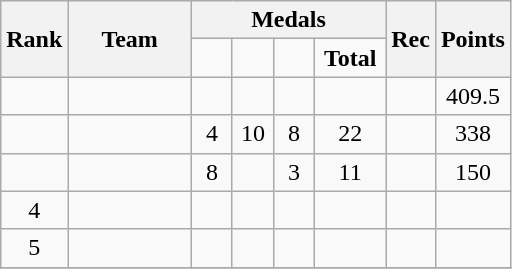<table class="wikitable">
<tr>
<th rowspan=2>Rank</th>
<th style="width:75px;" rowspan="2">Team</th>
<th colspan=4>Medals</th>
<th rowspan=2>Rec</th>
<th rowspan=2>Points</th>
</tr>
<tr style="text-align:center;">
<td style="width:20px; "></td>
<td style="width:20px; "></td>
<td style="width:20px; "></td>
<td style="width:40px; "><strong>Total</strong></td>
</tr>
<tr>
<td align=center></td>
<td></td>
<td align=center></td>
<td align=center></td>
<td align=center></td>
<td align=center></td>
<td align=center></td>
<td align=center>409.5</td>
</tr>
<tr>
<td align=center></td>
<td></td>
<td align=center>4</td>
<td align=center>10</td>
<td align=center>8</td>
<td align=center>22</td>
<td align=center></td>
<td align=center>338</td>
</tr>
<tr>
<td align=center></td>
<td></td>
<td align=center>8</td>
<td align=center></td>
<td align=center>3</td>
<td align=center>11</td>
<td align=center></td>
<td align=center>150</td>
</tr>
<tr>
<td align=center>4</td>
<td></td>
<td align=center></td>
<td align=center></td>
<td align=center></td>
<td align=center></td>
<td align=center></td>
<td align=center></td>
</tr>
<tr>
<td align=center>5</td>
<td><strong></strong></td>
<td align=center></td>
<td align=center></td>
<td align=center></td>
<td align=center></td>
<td align=center></td>
<td align=center></td>
</tr>
<tr>
</tr>
</table>
